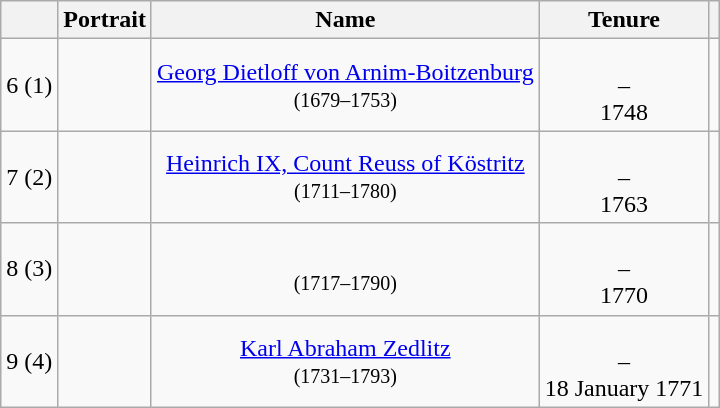<table class="wikitable sortable" style="text-align: center;">
<tr>
<th></th>
<th>Portrait</th>
<th>Name</th>
<th>Tenure</th>
<th></th>
</tr>
<tr>
<td>6 (1)</td>
<td></td>
<td><a href='#'>Georg Dietloff von Arnim-Boitzenburg</a><br><small>(1679–1753)</small></td>
<td><br>–<br>1748</td>
<td></td>
</tr>
<tr>
<td>7 (2)</td>
<td></td>
<td><a href='#'>Heinrich IX, Count Reuss of Köstritz</a><br><small>(1711–1780)</small></td>
<td><br> –<br>1763</td>
<td></td>
</tr>
<tr>
<td>8 (3)</td>
<td></td>
<td><br><small>(1717–1790)</small></td>
<td><br>–<br>1770</td>
<td></td>
</tr>
<tr>
<td>9 (4)</td>
<td></td>
<td><a href='#'>Karl Abraham Zedlitz</a><br><small>(1731–1793)</small></td>
<td><br>–<br>18 January 1771</td>
<td></td>
</tr>
</table>
